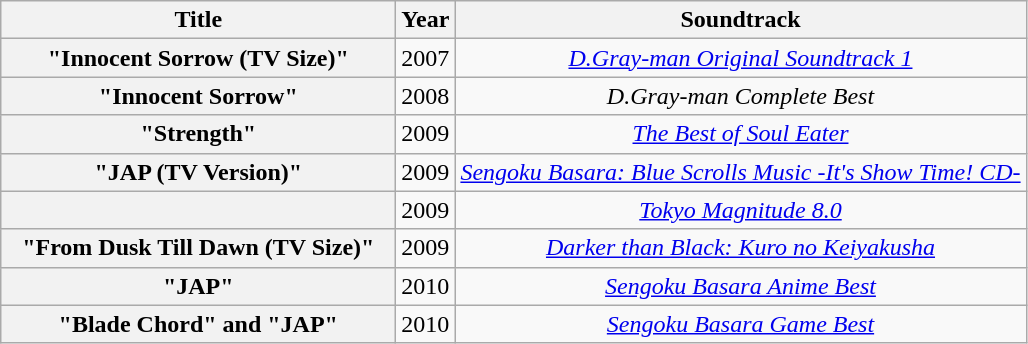<table class="wikitable plainrowheaders" style="text-align:center;" border="1">
<tr>
<th scope="col" style="width:16em;">Title</th>
<th scope="col">Year</th>
<th scope="col">Soundtrack</th>
</tr>
<tr>
<th scope="row">"Innocent Sorrow (TV Size)"</th>
<td>2007</td>
<td><em><a href='#'>D.Gray-man Original Soundtrack 1</a></em></td>
</tr>
<tr>
<th scope="row">"Innocent Sorrow"</th>
<td>2008</td>
<td><em>D.Gray-man Complete Best</em></td>
</tr>
<tr>
<th scope="row">"Strength"</th>
<td>2009</td>
<td><em><a href='#'>The Best of Soul Eater</a></em></td>
</tr>
<tr>
<th scope="row">"JAP (TV Version)"</th>
<td>2009</td>
<td><em><a href='#'>Sengoku Basara: Blue Scrolls Music -It's Show Time! CD-</a></em></td>
</tr>
<tr>
<th scope="row"></th>
<td>2009</td>
<td><em><a href='#'>Tokyo Magnitude 8.0</a></em></td>
</tr>
<tr>
<th scope="row">"From Dusk Till Dawn (TV Size)"</th>
<td>2009</td>
<td><em><a href='#'>Darker than Black: Kuro no Keiyakusha</a></em></td>
</tr>
<tr>
<th scope="row">"JAP"</th>
<td>2010</td>
<td><em><a href='#'>Sengoku Basara Anime Best</a></em></td>
</tr>
<tr>
<th scope="row">"Blade Chord" and "JAP"</th>
<td>2010</td>
<td><em><a href='#'>Sengoku Basara Game Best</a></em></td>
</tr>
</table>
